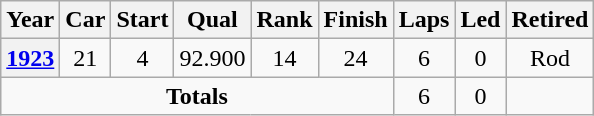<table class="wikitable" style="text-align:center">
<tr>
<th>Year</th>
<th>Car</th>
<th>Start</th>
<th>Qual</th>
<th>Rank</th>
<th>Finish</th>
<th>Laps</th>
<th>Led</th>
<th>Retired</th>
</tr>
<tr>
<th><a href='#'>1923</a></th>
<td>21</td>
<td>4</td>
<td>92.900</td>
<td>14</td>
<td>24</td>
<td>6</td>
<td>0</td>
<td>Rod</td>
</tr>
<tr>
<td colspan=6><strong>Totals</strong></td>
<td>6</td>
<td>0</td>
<td></td>
</tr>
</table>
